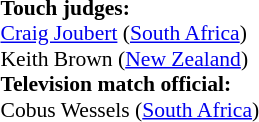<table style="width:100%;font-size:90%">
<tr>
<td><br><strong>Touch judges:</strong>
<br><a href='#'>Craig Joubert</a> (<a href='#'>South Africa</a>)
<br>Keith Brown (<a href='#'>New Zealand</a>)
<br><strong>Television match official:</strong>
<br>Cobus Wessels (<a href='#'>South Africa</a>)</td>
</tr>
</table>
